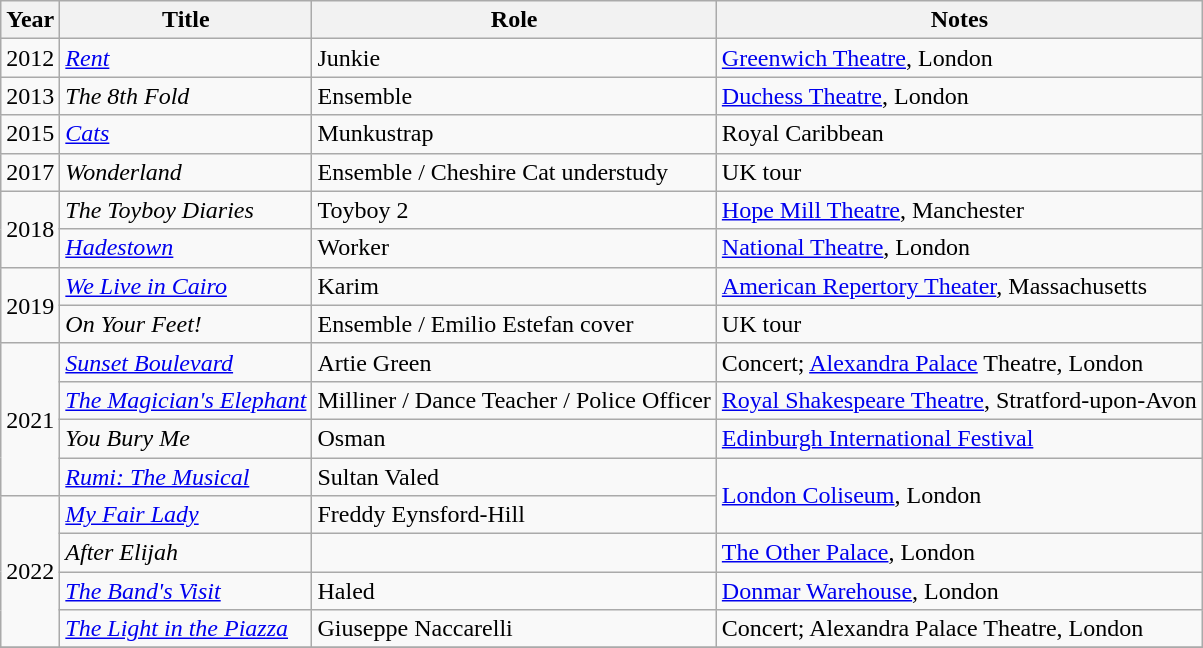<table class="wikitable sortable">
<tr>
<th>Year</th>
<th>Title</th>
<th>Role</th>
<th class="unsortable">Notes</th>
</tr>
<tr>
<td>2012</td>
<td><em><a href='#'>Rent</a></em></td>
<td>Junkie</td>
<td><a href='#'>Greenwich Theatre</a>, London</td>
</tr>
<tr>
<td>2013</td>
<td><em>The 8th Fold</em></td>
<td>Ensemble</td>
<td><a href='#'>Duchess Theatre</a>, London</td>
</tr>
<tr>
<td>2015</td>
<td><em><a href='#'>Cats</a></em></td>
<td>Munkustrap</td>
<td>Royal Caribbean</td>
</tr>
<tr>
<td>2017</td>
<td><em>Wonderland</em></td>
<td>Ensemble / Cheshire Cat understudy</td>
<td>UK tour</td>
</tr>
<tr>
<td rowspan="2">2018</td>
<td><em>The Toyboy Diaries</em></td>
<td>Toyboy 2</td>
<td><a href='#'>Hope Mill Theatre</a>, Manchester</td>
</tr>
<tr>
<td><em><a href='#'>Hadestown</a></em></td>
<td>Worker</td>
<td><a href='#'>National Theatre</a>, London</td>
</tr>
<tr>
<td rowspan="2">2019</td>
<td><em><a href='#'>We Live in Cairo</a></em></td>
<td>Karim</td>
<td><a href='#'>American Repertory Theater</a>, Massachusetts</td>
</tr>
<tr>
<td><em>On Your Feet!</em></td>
<td>Ensemble / Emilio Estefan cover</td>
<td>UK tour</td>
</tr>
<tr>
<td rowspan="4">2021</td>
<td><em><a href='#'>Sunset Boulevard</a></em></td>
<td>Artie Green</td>
<td>Concert; <a href='#'>Alexandra Palace</a> Theatre, London</td>
</tr>
<tr>
<td><em><a href='#'>The Magician's Elephant</a></em></td>
<td>Milliner / Dance Teacher / Police Officer</td>
<td><a href='#'>Royal Shakespeare Theatre</a>, Stratford-upon-Avon</td>
</tr>
<tr>
<td><em>You Bury Me</em></td>
<td>Osman</td>
<td><a href='#'>Edinburgh International Festival</a></td>
</tr>
<tr>
<td><em><a href='#'>Rumi: The Musical</a></em></td>
<td>Sultan Valed</td>
<td rowspan="2"><a href='#'>London Coliseum</a>, London</td>
</tr>
<tr>
<td rowspan="4">2022</td>
<td><em><a href='#'>My Fair Lady</a></em></td>
<td>Freddy Eynsford-Hill</td>
</tr>
<tr>
<td><em>After Elijah</em></td>
<td></td>
<td><a href='#'>The Other Palace</a>, London</td>
</tr>
<tr>
<td><em><a href='#'>The Band's Visit</a></em></td>
<td>Haled</td>
<td><a href='#'>Donmar Warehouse</a>, London</td>
</tr>
<tr>
<td><em><a href='#'>The Light in the Piazza</a></em></td>
<td>Giuseppe Naccarelli</td>
<td>Concert; Alexandra Palace Theatre, London</td>
</tr>
<tr>
</tr>
</table>
